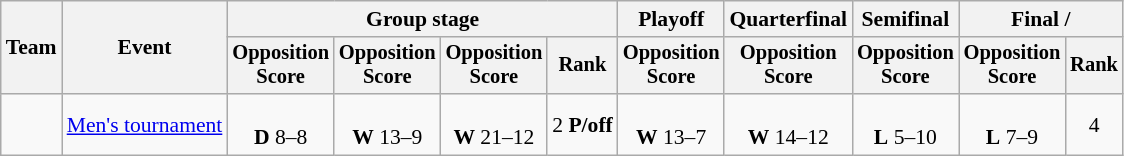<table class="wikitable" style="text-align:center; font-size:90%">
<tr>
<th rowspan=2>Team</th>
<th rowspan=2>Event</th>
<th colspan=4>Group stage</th>
<th>Playoff</th>
<th>Quarterfinal</th>
<th>Semifinal</th>
<th colspan=2>Final / </th>
</tr>
<tr style=font-size:95%>
<th>Opposition<br>Score</th>
<th>Opposition<br>Score</th>
<th>Opposition<br>Score</th>
<th>Rank</th>
<th>Opposition<br>Score</th>
<th>Opposition<br>Score</th>
<th>Opposition<br>Score</th>
<th>Opposition<br>Score</th>
<th>Rank</th>
</tr>
<tr>
<td align=left></td>
<td align=left><a href='#'>Men's tournament</a></td>
<td><br><strong>D</strong> 8–8</td>
<td><br><strong>W</strong> 13–9</td>
<td><br><strong>W</strong> 21–12</td>
<td>2 <strong>P/off</strong></td>
<td><br><strong>W</strong> 13–7</td>
<td><br><strong>W</strong> 14–12</td>
<td><br><strong>L</strong> 5–10</td>
<td><br><strong>L</strong> 7–9</td>
<td>4</td>
</tr>
</table>
